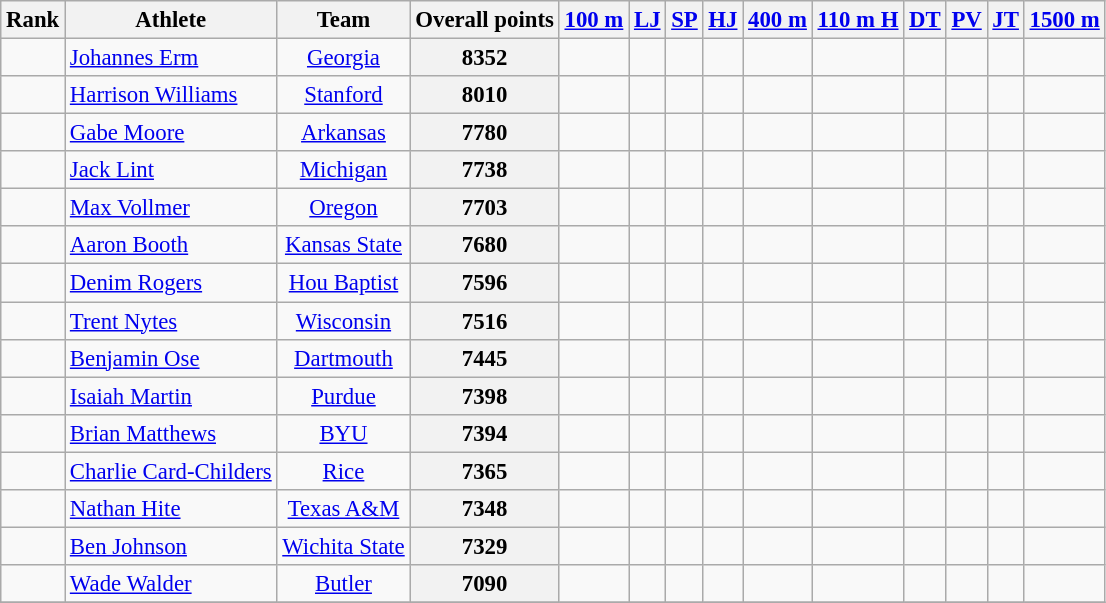<table class="wikitable sortable" style="font-size:95%; text-align:center;">
<tr>
<th>Rank</th>
<th>Athlete</th>
<th>Team</th>
<th>Overall points</th>
<th><a href='#'>100 m</a></th>
<th><a href='#'>LJ</a></th>
<th><a href='#'>SP</a></th>
<th><a href='#'>HJ</a></th>
<th><a href='#'>400 m</a></th>
<th><a href='#'>110 m H</a></th>
<th><a href='#'>DT</a></th>
<th><a href='#'>PV</a></th>
<th><a href='#'>JT</a></th>
<th><a href='#'>1500 m</a></th>
</tr>
<tr>
<td></td>
<td align=left> <a href='#'>Johannes Erm</a></td>
<td><a href='#'>Georgia</a></td>
<th>8352</th>
<td></td>
<td></td>
<td></td>
<td></td>
<td></td>
<td></td>
<td></td>
<td></td>
<td></td>
<td></td>
</tr>
<tr>
<td></td>
<td align=left> <a href='#'>Harrison Williams</a></td>
<td><a href='#'>Stanford</a></td>
<th>8010</th>
<td></td>
<td></td>
<td></td>
<td></td>
<td></td>
<td></td>
<td></td>
<td></td>
<td></td>
<td></td>
</tr>
<tr>
<td></td>
<td align=left> <a href='#'>Gabe Moore</a></td>
<td><a href='#'>Arkansas</a></td>
<th>7780</th>
<td></td>
<td></td>
<td></td>
<td></td>
<td></td>
<td></td>
<td></td>
<td></td>
<td></td>
<td></td>
</tr>
<tr>
<td></td>
<td align=left> <a href='#'>Jack Lint</a></td>
<td><a href='#'>Michigan</a></td>
<th>7738</th>
<td></td>
<td></td>
<td></td>
<td></td>
<td></td>
<td></td>
<td></td>
<td></td>
<td></td>
<td></td>
</tr>
<tr>
<td></td>
<td align=left> <a href='#'>Max Vollmer</a></td>
<td><a href='#'>Oregon</a></td>
<th>7703</th>
<td></td>
<td></td>
<td></td>
<td></td>
<td></td>
<td></td>
<td></td>
<td></td>
<td></td>
<td></td>
</tr>
<tr>
<td></td>
<td align=left> <a href='#'>Aaron Booth</a></td>
<td><a href='#'>Kansas State</a></td>
<th>7680</th>
<td></td>
<td></td>
<td></td>
<td></td>
<td></td>
<td></td>
<td></td>
<td></td>
<td></td>
<td></td>
</tr>
<tr>
<td></td>
<td align=left> <a href='#'>Denim Rogers</a></td>
<td><a href='#'>Hou Baptist</a></td>
<th>7596</th>
<td></td>
<td></td>
<td></td>
<td></td>
<td></td>
<td></td>
<td></td>
<td></td>
<td></td>
<td></td>
</tr>
<tr>
<td></td>
<td align=left> <a href='#'>Trent Nytes</a></td>
<td><a href='#'>Wisconsin</a></td>
<th>7516</th>
<td></td>
<td></td>
<td></td>
<td></td>
<td></td>
<td></td>
<td></td>
<td></td>
<td></td>
<td></td>
</tr>
<tr>
<td></td>
<td align=left> <a href='#'>Benjamin Ose</a></td>
<td><a href='#'>Dartmouth</a></td>
<th>7445</th>
<td></td>
<td></td>
<td></td>
<td></td>
<td></td>
<td></td>
<td></td>
<td></td>
<td></td>
<td></td>
</tr>
<tr>
<td></td>
<td align=left> <a href='#'>Isaiah Martin</a></td>
<td><a href='#'>Purdue</a></td>
<th>7398</th>
<td></td>
<td></td>
<td></td>
<td></td>
<td></td>
<td></td>
<td></td>
<td></td>
<td></td>
<td></td>
</tr>
<tr>
<td></td>
<td align=left> <a href='#'>Brian Matthews</a></td>
<td><a href='#'>BYU</a></td>
<th>7394</th>
<td></td>
<td></td>
<td></td>
<td></td>
<td></td>
<td></td>
<td></td>
<td></td>
<td></td>
<td></td>
</tr>
<tr>
<td></td>
<td align=left> <a href='#'>Charlie Card-Childers</a></td>
<td><a href='#'>Rice</a></td>
<th>7365</th>
<td></td>
<td></td>
<td></td>
<td></td>
<td></td>
<td></td>
<td></td>
<td></td>
<td></td>
<td></td>
</tr>
<tr>
<td></td>
<td align=left> <a href='#'>Nathan Hite</a></td>
<td><a href='#'>Texas A&M</a></td>
<th>7348</th>
<td></td>
<td></td>
<td></td>
<td></td>
<td></td>
<td></td>
<td></td>
<td></td>
<td></td>
<td></td>
</tr>
<tr>
<td></td>
<td align=left> <a href='#'>Ben Johnson</a></td>
<td><a href='#'>Wichita State</a></td>
<th>7329</th>
<td></td>
<td></td>
<td></td>
<td></td>
<td></td>
<td></td>
<td></td>
<td></td>
<td></td>
<td></td>
</tr>
<tr>
<td></td>
<td align=left> <a href='#'>Wade Walder</a></td>
<td><a href='#'>Butler</a></td>
<th>7090</th>
<td></td>
<td></td>
<td></td>
<td></td>
<td></td>
<td></td>
<td></td>
<td></td>
<td></td>
<td></td>
</tr>
<tr>
</tr>
</table>
